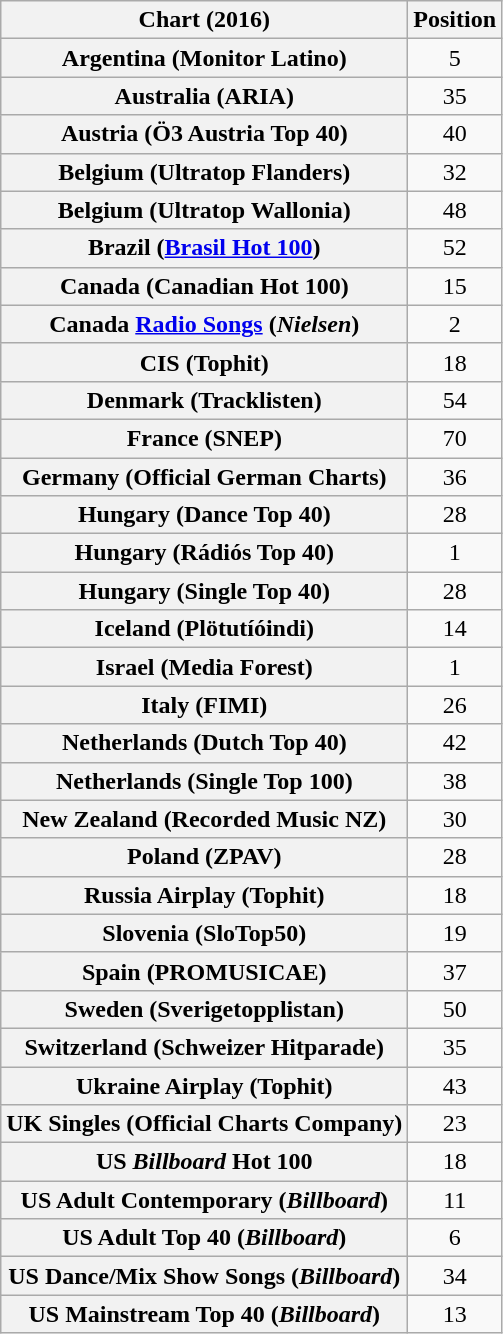<table class="wikitable plainrowheaders sortable" style="text-align:center">
<tr>
<th>Chart (2016)</th>
<th>Position</th>
</tr>
<tr>
<th scope="row">Argentina (Monitor Latino)</th>
<td>5</td>
</tr>
<tr>
<th scope="row">Australia (ARIA)</th>
<td>35</td>
</tr>
<tr>
<th scope="row">Austria (Ö3 Austria Top 40)</th>
<td>40</td>
</tr>
<tr>
<th scope="row">Belgium (Ultratop Flanders)</th>
<td>32</td>
</tr>
<tr>
<th scope="row">Belgium (Ultratop Wallonia)</th>
<td>48</td>
</tr>
<tr>
<th scope="row">Brazil (<a href='#'>Brasil Hot 100</a>)</th>
<td>52</td>
</tr>
<tr>
<th scope="row">Canada (Canadian Hot 100)</th>
<td>15</td>
</tr>
<tr>
<th scope="row">Canada <a href='#'>Radio Songs</a> (<em>Nielsen</em>)</th>
<td>2</td>
</tr>
<tr>
<th scope="row">CIS (Tophit)</th>
<td style="text-align:center;">18</td>
</tr>
<tr>
<th scope="row">Denmark (Tracklisten)</th>
<td>54</td>
</tr>
<tr>
<th scope="row">France (SNEP)</th>
<td>70</td>
</tr>
<tr>
<th scope="row">Germany (Official German Charts)</th>
<td>36</td>
</tr>
<tr>
<th scope="row">Hungary (Dance Top 40)</th>
<td>28</td>
</tr>
<tr>
<th scope="row">Hungary (Rádiós Top 40)</th>
<td>1</td>
</tr>
<tr>
<th scope="row">Hungary (Single Top 40)</th>
<td>28</td>
</tr>
<tr>
<th scope="row">Iceland (Plötutíóindi)</th>
<td>14</td>
</tr>
<tr>
<th scope="row">Israel (Media Forest)</th>
<td>1</td>
</tr>
<tr>
<th scope="row">Italy (FIMI)</th>
<td>26</td>
</tr>
<tr>
<th scope="row">Netherlands (Dutch Top 40)</th>
<td>42</td>
</tr>
<tr>
<th scope="row">Netherlands (Single Top 100)</th>
<td>38</td>
</tr>
<tr>
<th scope="row">New Zealand (Recorded Music NZ)</th>
<td>30</td>
</tr>
<tr>
<th scope="row">Poland (ZPAV)</th>
<td>28</td>
</tr>
<tr>
<th scope="row">Russia Airplay (Tophit)</th>
<td style="text-align:center;">18</td>
</tr>
<tr>
<th scope="row">Slovenia (SloTop50)</th>
<td>19</td>
</tr>
<tr>
<th scope="row">Spain (PROMUSICAE)</th>
<td>37</td>
</tr>
<tr>
<th scope="row">Sweden (Sverigetopplistan)</th>
<td>50</td>
</tr>
<tr>
<th scope="row">Switzerland (Schweizer Hitparade)</th>
<td>35</td>
</tr>
<tr>
<th scope="row">Ukraine Airplay (Tophit)</th>
<td style="text-align:center;">43</td>
</tr>
<tr>
<th scope="row">UK Singles (Official Charts Company)</th>
<td>23</td>
</tr>
<tr>
<th scope="row">US <em>Billboard</em> Hot 100</th>
<td>18</td>
</tr>
<tr>
<th scope="row">US Adult Contemporary (<em>Billboard</em>)</th>
<td>11</td>
</tr>
<tr>
<th scope="row">US Adult Top 40 (<em>Billboard</em>)</th>
<td>6</td>
</tr>
<tr>
<th scope="row">US Dance/Mix Show Songs (<em>Billboard</em>)</th>
<td>34</td>
</tr>
<tr>
<th scope="row">US Mainstream Top 40 (<em>Billboard</em>)</th>
<td>13</td>
</tr>
</table>
